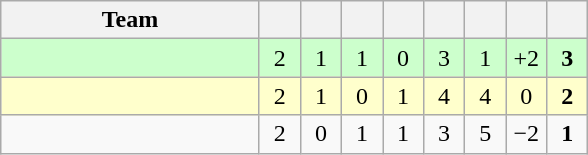<table class="wikitable" style="text-align:center">
<tr>
<th width=165>Team</th>
<th width=20></th>
<th width=20></th>
<th width=20></th>
<th width=20></th>
<th width=20></th>
<th width=20></th>
<th width=20></th>
<th width=20></th>
</tr>
<tr bgcolor=ccffcc>
<td align=left></td>
<td>2</td>
<td>1</td>
<td>1</td>
<td>0</td>
<td>3</td>
<td>1</td>
<td>+2</td>
<td><strong>3</strong></td>
</tr>
<tr bgcolor=ffffcc>
<td align=left></td>
<td>2</td>
<td>1</td>
<td>0</td>
<td>1</td>
<td>4</td>
<td>4</td>
<td>0</td>
<td><strong>2</strong></td>
</tr>
<tr>
<td align=left></td>
<td>2</td>
<td>0</td>
<td>1</td>
<td>1</td>
<td>3</td>
<td>5</td>
<td>−2</td>
<td><strong>1</strong></td>
</tr>
</table>
